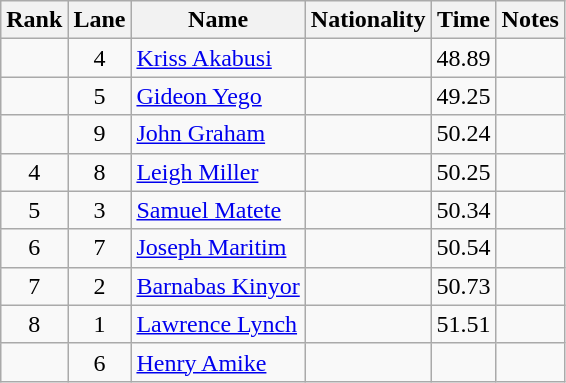<table class="wikitable sortable" style=" text-align:center">
<tr>
<th>Rank</th>
<th>Lane</th>
<th>Name</th>
<th>Nationality</th>
<th>Time</th>
<th>Notes</th>
</tr>
<tr>
<td></td>
<td>4</td>
<td align=left><a href='#'>Kriss Akabusi</a></td>
<td align=left></td>
<td>48.89</td>
<td></td>
</tr>
<tr>
<td></td>
<td>5</td>
<td align=left><a href='#'>Gideon Yego</a></td>
<td align=left></td>
<td>49.25</td>
<td></td>
</tr>
<tr>
<td></td>
<td>9</td>
<td align=left><a href='#'>John Graham</a></td>
<td align=left></td>
<td>50.24</td>
<td></td>
</tr>
<tr>
<td>4</td>
<td>8</td>
<td align=left><a href='#'>Leigh Miller</a></td>
<td align=left></td>
<td>50.25</td>
<td></td>
</tr>
<tr>
<td>5</td>
<td>3</td>
<td align=left><a href='#'>Samuel Matete</a></td>
<td align=left></td>
<td>50.34</td>
<td></td>
</tr>
<tr>
<td>6</td>
<td>7</td>
<td align=left><a href='#'>Joseph Maritim</a></td>
<td align=left></td>
<td>50.54</td>
<td></td>
</tr>
<tr>
<td>7</td>
<td>2</td>
<td align=left><a href='#'>Barnabas Kinyor</a></td>
<td align=left></td>
<td>50.73</td>
<td></td>
</tr>
<tr>
<td>8</td>
<td>1</td>
<td align=left><a href='#'>Lawrence Lynch</a></td>
<td align=left></td>
<td>51.51</td>
<td></td>
</tr>
<tr>
<td></td>
<td>6</td>
<td align=left><a href='#'>Henry Amike</a></td>
<td align=left></td>
<td></td>
<td></td>
</tr>
</table>
